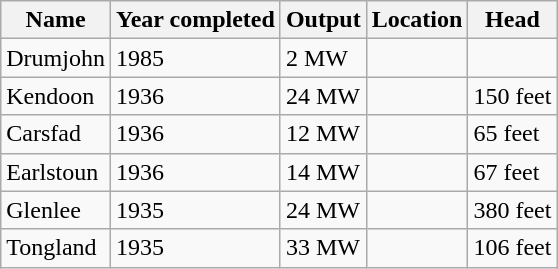<table class="wikitable" style="text-align:left">
<tr>
<th>Name</th>
<th>Year completed</th>
<th>Output</th>
<th>Location</th>
<th>Head</th>
</tr>
<tr>
<td>Drumjohn</td>
<td>1985</td>
<td>2 MW</td>
<td></td>
<td></td>
</tr>
<tr>
<td>Kendoon</td>
<td>1936</td>
<td>24 MW</td>
<td></td>
<td>150 feet</td>
</tr>
<tr>
<td>Carsfad</td>
<td>1936</td>
<td>12 MW</td>
<td></td>
<td>65 feet</td>
</tr>
<tr>
<td>Earlstoun</td>
<td>1936</td>
<td>14 MW</td>
<td></td>
<td>67 feet</td>
</tr>
<tr>
<td>Glenlee</td>
<td>1935</td>
<td>24 MW</td>
<td></td>
<td>380 feet</td>
</tr>
<tr>
<td>Tongland</td>
<td>1935</td>
<td>33 MW</td>
<td></td>
<td>106 feet</td>
</tr>
</table>
